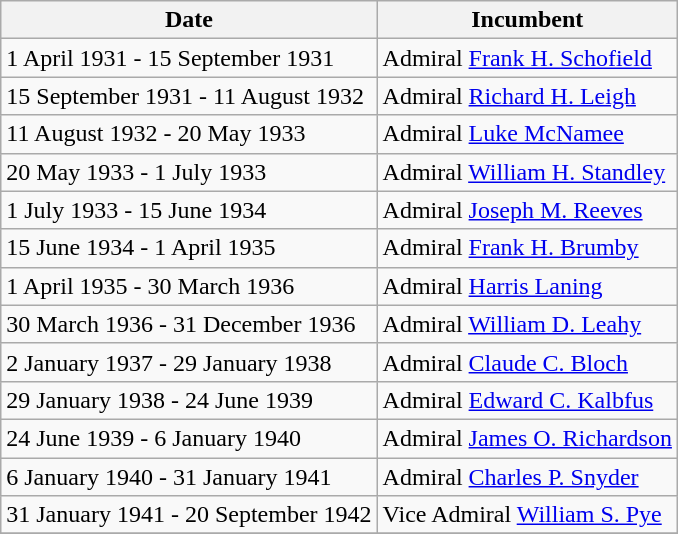<table class=wikitable>
<tr>
<th>Date</th>
<th>Incumbent</th>
</tr>
<tr>
<td>1 April 1931 - 15 September 1931</td>
<td>Admiral <a href='#'>Frank H. Schofield</a></td>
</tr>
<tr>
<td>15 September 1931 - 11 August 1932</td>
<td>Admiral <a href='#'>Richard H. Leigh</a></td>
</tr>
<tr>
<td>11 August 1932 - 20 May 1933</td>
<td>Admiral <a href='#'>Luke McNamee</a></td>
</tr>
<tr>
<td>20 May 1933 - 1 July 1933</td>
<td>Admiral <a href='#'>William H. Standley</a></td>
</tr>
<tr>
<td>1 July 1933 - 15 June 1934</td>
<td>Admiral <a href='#'>Joseph M. Reeves</a></td>
</tr>
<tr>
<td>15 June 1934 - 1 April 1935</td>
<td>Admiral <a href='#'>Frank H. Brumby</a></td>
</tr>
<tr>
<td>1 April 1935 - 30 March 1936</td>
<td>Admiral <a href='#'>Harris Laning</a></td>
</tr>
<tr>
<td>30 March 1936 - 31 December 1936</td>
<td>Admiral <a href='#'>William D. Leahy</a></td>
</tr>
<tr>
<td>2 January 1937 - 29 January 1938</td>
<td>Admiral <a href='#'>Claude C. Bloch</a></td>
</tr>
<tr>
<td>29 January 1938 - 24 June 1939</td>
<td>Admiral <a href='#'>Edward C. Kalbfus</a></td>
</tr>
<tr>
<td>24 June 1939 - 6 January 1940</td>
<td>Admiral <a href='#'>James O. Richardson</a></td>
</tr>
<tr>
<td>6 January 1940 - 31 January 1941</td>
<td>Admiral <a href='#'>Charles P. Snyder</a></td>
</tr>
<tr>
<td>31 January 1941 - 20 September 1942</td>
<td>Vice Admiral <a href='#'>William S. Pye</a></td>
</tr>
<tr>
</tr>
</table>
